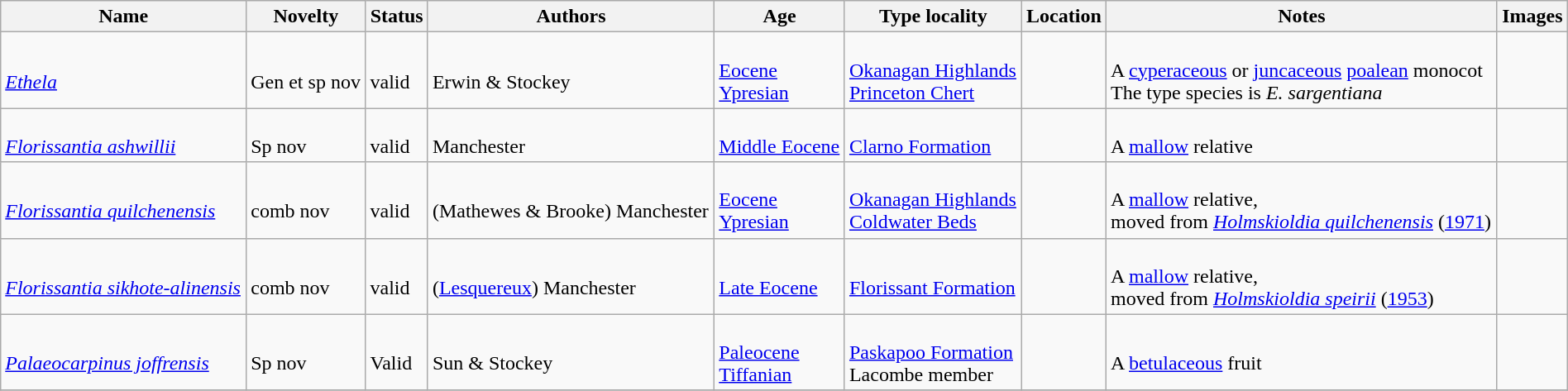<table class="wikitable sortable" align="center" width="100%">
<tr>
<th>Name</th>
<th>Novelty</th>
<th>Status</th>
<th>Authors</th>
<th>Age</th>
<th>Type locality</th>
<th>Location</th>
<th>Notes</th>
<th>Images</th>
</tr>
<tr>
<td><br><em><a href='#'>Ethela</a></em></td>
<td><br>Gen et sp nov</td>
<td><br>valid</td>
<td><br>Erwin & Stockey</td>
<td><br><a href='#'>Eocene</a><br><a href='#'>Ypresian</a></td>
<td><br><a href='#'>Okanagan Highlands</a><br><a href='#'>Princeton Chert</a></td>
<td><br><br></td>
<td><br>A <a href='#'>cyperaceous</a> or <a href='#'>juncaceous</a> <a href='#'>poalean</a> monocot<br> The type species is <em>E. sargentiana</em></td>
<td></td>
</tr>
<tr>
<td><br><em><a href='#'>Florissantia ashwillii</a></em></td>
<td><br>Sp nov</td>
<td><br>valid</td>
<td><br>Manchester</td>
<td><br><a href='#'>Middle Eocene</a></td>
<td><br><a href='#'>Clarno Formation</a></td>
<td><br><br></td>
<td><br>A <a href='#'>mallow</a> relative</td>
<td></td>
</tr>
<tr>
<td><br><em><a href='#'>Florissantia quilchenensis</a></em></td>
<td><br>comb nov</td>
<td><br>valid</td>
<td><br>(Mathewes & Brooke) Manchester</td>
<td><br><a href='#'>Eocene</a><br><a href='#'>Ypresian</a></td>
<td><br><a href='#'>Okanagan Highlands</a><br><a href='#'>Coldwater Beds</a></td>
<td><br><br></td>
<td><br>A <a href='#'>mallow</a> relative, <br> moved from <em><a href='#'>Holmskioldia quilchenensis</a></em> (<a href='#'>1971</a>)</td>
<td></td>
</tr>
<tr>
<td><br><em><a href='#'>Florissantia sikhote-alinensis</a></em></td>
<td><br>comb nov</td>
<td><br>valid</td>
<td><br>(<a href='#'>Lesquereux</a>) Manchester</td>
<td><br><a href='#'>Late Eocene</a></td>
<td><br><a href='#'>Florissant Formation</a></td>
<td><br><br></td>
<td><br>A <a href='#'>mallow</a> relative, <br> moved from <em><a href='#'>Holmskioldia speirii</a></em> (<a href='#'>1953</a>)</td>
<td></td>
</tr>
<tr>
<td><br><em><a href='#'>Palaeocarpinus joffrensis</a></em></td>
<td><br>Sp nov</td>
<td><br>Valid</td>
<td><br>Sun & Stockey</td>
<td><br><a href='#'>Paleocene</a><br><a href='#'>Tiffanian</a></td>
<td><br><a href='#'>Paskapoo Formation</a><br>Lacombe member</td>
<td><br><br></td>
<td><br>A <a href='#'>betulaceous</a> fruit</td>
<td></td>
</tr>
<tr>
</tr>
</table>
